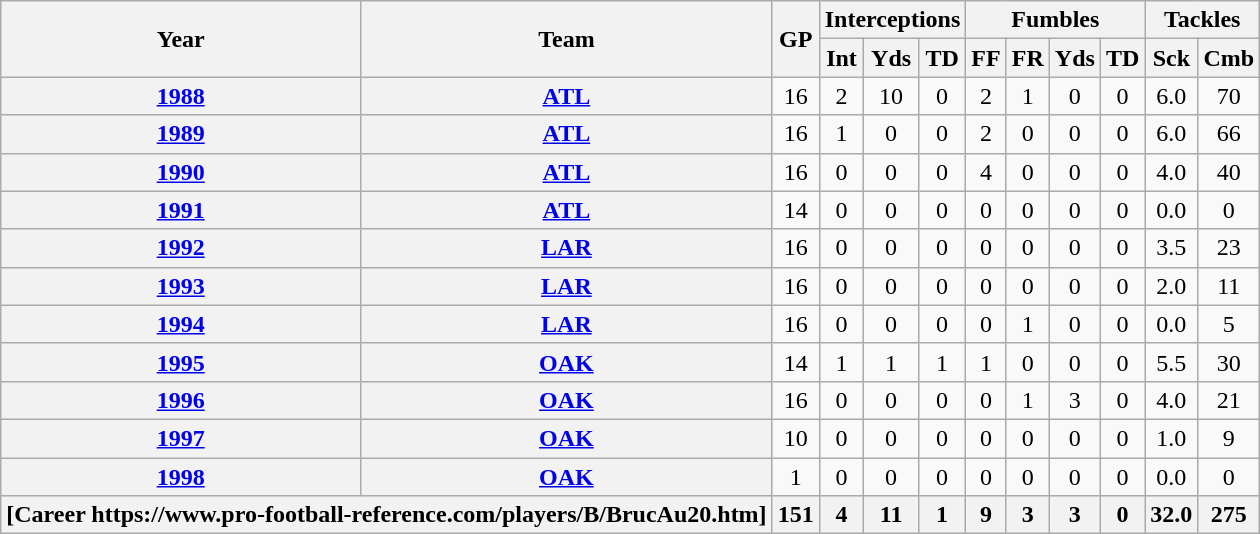<table class="wikitable" style="text-align:center;">
<tr>
<th rowspan="2">Year</th>
<th rowspan="2">Team</th>
<th rowspan="2">GP</th>
<th colspan="3">Interceptions</th>
<th colspan="4">Fumbles</th>
<th colspan="2">Tackles</th>
</tr>
<tr>
<th>Int</th>
<th>Yds</th>
<th>TD</th>
<th>FF</th>
<th>FR</th>
<th>Yds</th>
<th>TD</th>
<th>Sck</th>
<th>Cmb</th>
</tr>
<tr>
<th><a href='#'>1988</a></th>
<th><a href='#'>ATL</a></th>
<td>16</td>
<td>2</td>
<td>10</td>
<td>0</td>
<td>2</td>
<td>1</td>
<td>0</td>
<td>0</td>
<td>6.0</td>
<td>70</td>
</tr>
<tr>
<th><a href='#'>1989</a></th>
<th><a href='#'>ATL</a></th>
<td>16</td>
<td>1</td>
<td>0</td>
<td>0</td>
<td>2</td>
<td>0</td>
<td>0</td>
<td>0</td>
<td>6.0</td>
<td>66</td>
</tr>
<tr>
<th><a href='#'>1990</a></th>
<th><a href='#'>ATL</a></th>
<td>16</td>
<td>0</td>
<td>0</td>
<td>0</td>
<td>4</td>
<td>0</td>
<td>0</td>
<td>0</td>
<td>4.0</td>
<td>40</td>
</tr>
<tr>
<th><a href='#'>1991</a></th>
<th><a href='#'>ATL</a></th>
<td>14</td>
<td>0</td>
<td>0</td>
<td>0</td>
<td>0</td>
<td>0</td>
<td>0</td>
<td>0</td>
<td>0.0</td>
<td>0</td>
</tr>
<tr>
<th><a href='#'>1992</a></th>
<th><a href='#'>LAR</a></th>
<td>16</td>
<td>0</td>
<td>0</td>
<td>0</td>
<td>0</td>
<td>0</td>
<td>0</td>
<td>0</td>
<td>3.5</td>
<td>23</td>
</tr>
<tr>
<th><a href='#'>1993</a></th>
<th><a href='#'>LAR</a></th>
<td>16</td>
<td>0</td>
<td>0</td>
<td>0</td>
<td>0</td>
<td>0</td>
<td>0</td>
<td>0</td>
<td>2.0</td>
<td>11</td>
</tr>
<tr>
<th><a href='#'>1994</a></th>
<th><a href='#'>LAR</a></th>
<td>16</td>
<td>0</td>
<td>0</td>
<td>0</td>
<td>0</td>
<td>1</td>
<td>0</td>
<td>0</td>
<td>0.0</td>
<td>5</td>
</tr>
<tr>
<th><a href='#'>1995</a></th>
<th><a href='#'>OAK</a></th>
<td>14</td>
<td>1</td>
<td>1</td>
<td>1</td>
<td>1</td>
<td>0</td>
<td>0</td>
<td>0</td>
<td>5.5</td>
<td>30</td>
</tr>
<tr>
<th><a href='#'>1996</a></th>
<th><a href='#'>OAK</a></th>
<td>16</td>
<td>0</td>
<td>0</td>
<td>0</td>
<td>0</td>
<td>1</td>
<td>3</td>
<td>0</td>
<td>4.0</td>
<td>21</td>
</tr>
<tr>
<th><a href='#'>1997</a></th>
<th><a href='#'>OAK</a></th>
<td>10</td>
<td>0</td>
<td>0</td>
<td>0</td>
<td>0</td>
<td>0</td>
<td>0</td>
<td>0</td>
<td>1.0</td>
<td>9</td>
</tr>
<tr>
<th><a href='#'>1998</a></th>
<th><a href='#'>OAK</a></th>
<td>1</td>
<td>0</td>
<td>0</td>
<td>0</td>
<td>0</td>
<td>0</td>
<td>0</td>
<td>0</td>
<td>0.0</td>
<td>0</td>
</tr>
<tr>
<th colspan="2">[Career https://www.pro-football-reference.com/players/B/BrucAu20.htm]</th>
<th>151</th>
<th>4</th>
<th>11</th>
<th>1</th>
<th>9</th>
<th>3</th>
<th>3</th>
<th>0</th>
<th>32.0</th>
<th>275</th>
</tr>
</table>
